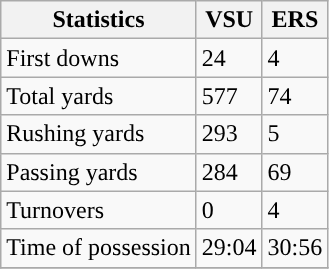<table class="wikitable">
<tr>
<th>Statistics</th>
<th>VSU</th>
<th>ERS</th>
</tr>
<tr>
<td>First downs</td>
<td>24</td>
<td>4</td>
</tr>
<tr>
<td>Total yards</td>
<td>577</td>
<td>74</td>
</tr>
<tr>
<td>Rushing yards</td>
<td>293</td>
<td>5</td>
</tr>
<tr>
<td>Passing yards</td>
<td>284</td>
<td>69</td>
</tr>
<tr>
<td>Turnovers</td>
<td>0</td>
<td>4</td>
</tr>
<tr>
<td>Time of possession</td>
<td>29:04</td>
<td>30:56</td>
</tr>
<tr>
</tr>
</table>
